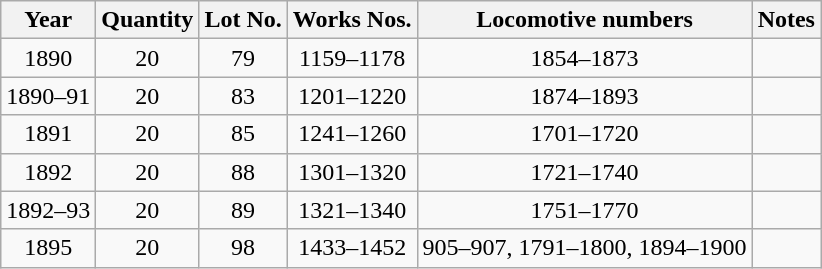<table class="wikitable" style="text-align:center;">
<tr>
<th>Year</th>
<th>Quantity</th>
<th>Lot No.</th>
<th>Works Nos.</th>
<th>Locomotive numbers</th>
<th>Notes</th>
</tr>
<tr>
<td>1890</td>
<td>20</td>
<td>79</td>
<td>1159–1178</td>
<td>1854–1873</td>
<td align=left></td>
</tr>
<tr>
<td>1890–91</td>
<td>20</td>
<td>83</td>
<td>1201–1220</td>
<td>1874–1893</td>
<td align=left></td>
</tr>
<tr>
<td>1891</td>
<td>20</td>
<td>85</td>
<td>1241–1260</td>
<td>1701–1720</td>
<td align=left></td>
</tr>
<tr>
<td>1892</td>
<td>20</td>
<td>88</td>
<td>1301–1320</td>
<td>1721–1740</td>
<td align=left></td>
</tr>
<tr>
<td>1892–93</td>
<td>20</td>
<td>89</td>
<td>1321–1340</td>
<td>1751–1770</td>
<td align=left></td>
</tr>
<tr>
<td>1895</td>
<td>20</td>
<td>98</td>
<td>1433–1452</td>
<td>905–907, 1791–1800, 1894–1900</td>
<td align=left></td>
</tr>
</table>
